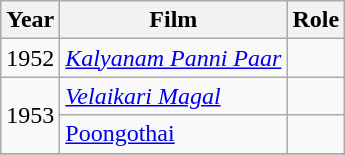<table class="wikitable">
<tr>
<th>Year</th>
<th>Film</th>
<th>Role</th>
</tr>
<tr>
<td>1952</td>
<td><em><a href='#'>Kalyanam Panni Paar</a></em></td>
<td></td>
</tr>
<tr>
<td rowspan="2">1953</td>
<td><em><a href='#'>Velaikari Magal</a></em></td>
<td></td>
</tr>
<tr>
<td><a href='#'>Poongothai</a></td>
<td></td>
</tr>
<tr>
</tr>
</table>
